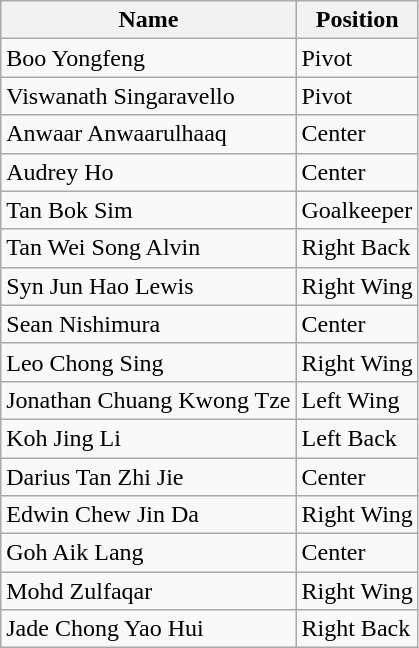<table class="wikitable">
<tr>
<th>Name</th>
<th>Position</th>
</tr>
<tr>
<td>Boo Yongfeng</td>
<td>Pivot</td>
</tr>
<tr>
<td>Viswanath Singaravello</td>
<td>Pivot</td>
</tr>
<tr>
<td>Anwaar Anwaarulhaaq</td>
<td>Center</td>
</tr>
<tr>
<td>Audrey Ho</td>
<td>Center</td>
</tr>
<tr>
<td>Tan Bok Sim</td>
<td>Goalkeeper</td>
</tr>
<tr>
<td>Tan Wei Song Alvin</td>
<td>Right Back</td>
</tr>
<tr>
<td>Syn Jun Hao Lewis</td>
<td>Right Wing</td>
</tr>
<tr>
<td>Sean Nishimura</td>
<td>Center</td>
</tr>
<tr>
<td>Leo Chong Sing</td>
<td>Right Wing</td>
</tr>
<tr>
<td>Jonathan Chuang Kwong Tze</td>
<td>Left Wing</td>
</tr>
<tr>
<td>Koh Jing Li</td>
<td>Left Back</td>
</tr>
<tr>
<td>Darius Tan Zhi Jie</td>
<td>Center</td>
</tr>
<tr>
<td>Edwin Chew Jin Da</td>
<td>Right Wing</td>
</tr>
<tr>
<td>Goh Aik Lang</td>
<td>Center</td>
</tr>
<tr>
<td>Mohd Zulfaqar</td>
<td>Right Wing</td>
</tr>
<tr>
<td>Jade Chong Yao Hui</td>
<td>Right Back</td>
</tr>
</table>
